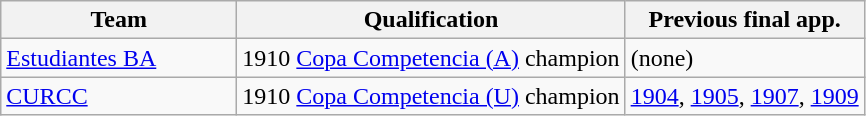<table class="wikitable">
<tr>
<th width=150px>Team</th>
<th width= px>Qualification</th>
<th width= px>Previous final app.</th>
</tr>
<tr>
<td> <a href='#'>Estudiantes BA</a></td>
<td>1910 <a href='#'>Copa Competencia (A)</a> champion</td>
<td>(none)</td>
</tr>
<tr>
<td> <a href='#'>CURCC</a></td>
<td>1910 <a href='#'>Copa Competencia (U)</a> champion</td>
<td><a href='#'>1904</a>, <a href='#'>1905</a>, <a href='#'>1907</a>, <a href='#'>1909</a></td>
</tr>
</table>
